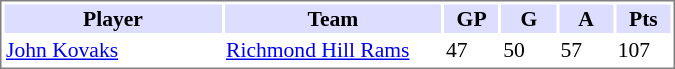<table cellpadding="0">
<tr align="left" style="vertical-align: top">
<td></td>
<td><br><table cellpadding="1" width="450px" style="font-size: 90%; border: 1px solid gray;">
<tr>
<th bgcolor="#DDDDFF" width="30%">Player</th>
<th bgcolor="#DDDDFF" width="30%">Team</th>
<th bgcolor="#DDDDFF" width="7.5%">GP</th>
<th bgcolor="#DDDDFF" width="7.5%">G</th>
<th bgcolor="#DDDDFF" width="7.5%">A</th>
<th bgcolor="#DDDDFF" width="7.5%">Pts</th>
</tr>
<tr>
<td><a href='#'>John Kovaks</a></td>
<td><a href='#'>Richmond Hill Rams</a></td>
<td>47</td>
<td>50</td>
<td>57</td>
<td>107</td>
</tr>
</table>
</td>
</tr>
</table>
